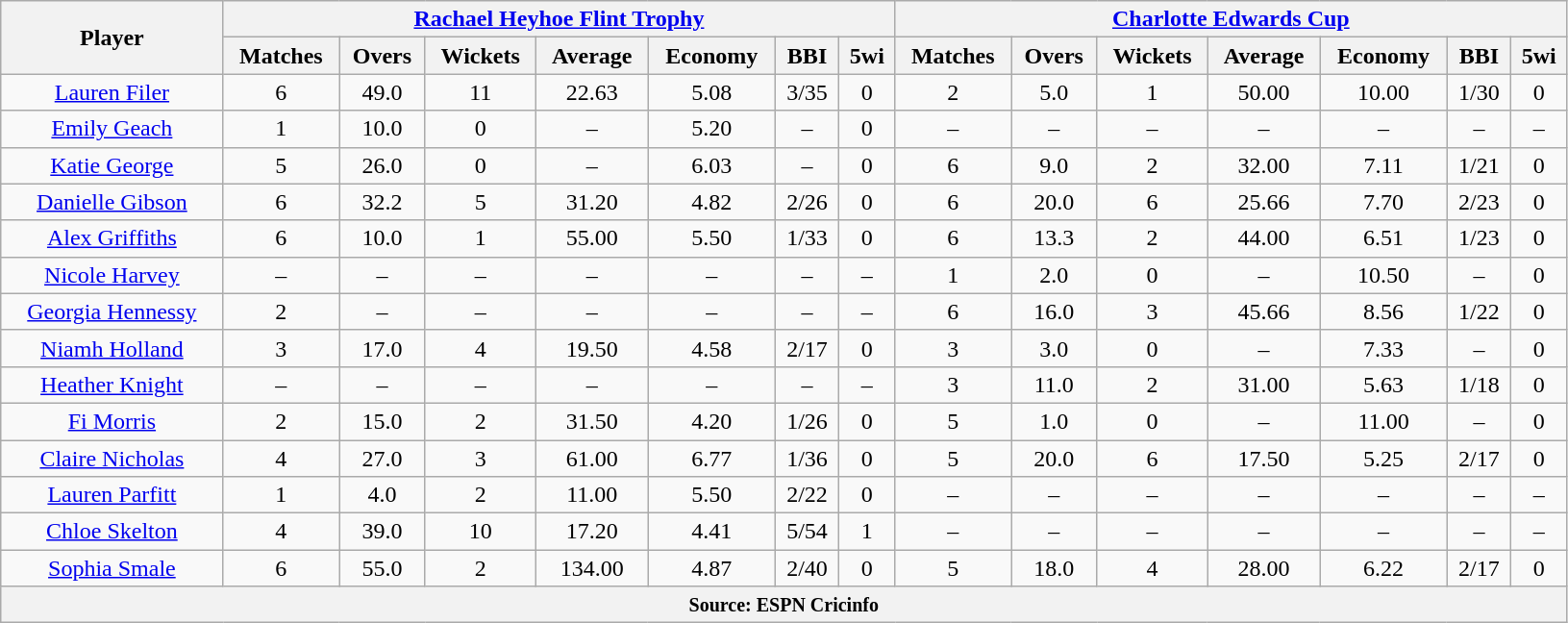<table class="wikitable" style="text-align:center; width:86%;">
<tr>
<th rowspan=2>Player</th>
<th colspan=7><a href='#'>Rachael Heyhoe Flint Trophy</a></th>
<th colspan=7><a href='#'>Charlotte Edwards Cup</a></th>
</tr>
<tr>
<th>Matches</th>
<th>Overs</th>
<th>Wickets</th>
<th>Average</th>
<th>Economy</th>
<th>BBI</th>
<th>5wi</th>
<th>Matches</th>
<th>Overs</th>
<th>Wickets</th>
<th>Average</th>
<th>Economy</th>
<th>BBI</th>
<th>5wi</th>
</tr>
<tr>
<td><a href='#'>Lauren Filer</a></td>
<td>6</td>
<td>49.0</td>
<td>11</td>
<td>22.63</td>
<td>5.08</td>
<td>3/35</td>
<td>0</td>
<td>2</td>
<td>5.0</td>
<td>1</td>
<td>50.00</td>
<td>10.00</td>
<td>1/30</td>
<td>0</td>
</tr>
<tr>
<td><a href='#'>Emily Geach</a></td>
<td>1</td>
<td>10.0</td>
<td>0</td>
<td>–</td>
<td>5.20</td>
<td>–</td>
<td>0</td>
<td>–</td>
<td>–</td>
<td>–</td>
<td>–</td>
<td>–</td>
<td>–</td>
<td>–</td>
</tr>
<tr>
<td><a href='#'>Katie George</a></td>
<td>5</td>
<td>26.0</td>
<td>0</td>
<td>–</td>
<td>6.03</td>
<td>–</td>
<td>0</td>
<td>6</td>
<td>9.0</td>
<td>2</td>
<td>32.00</td>
<td>7.11</td>
<td>1/21</td>
<td>0</td>
</tr>
<tr>
<td><a href='#'>Danielle Gibson</a></td>
<td>6</td>
<td>32.2</td>
<td>5</td>
<td>31.20</td>
<td>4.82</td>
<td>2/26</td>
<td>0</td>
<td>6</td>
<td>20.0</td>
<td>6</td>
<td>25.66</td>
<td>7.70</td>
<td>2/23</td>
<td>0</td>
</tr>
<tr>
<td><a href='#'>Alex Griffiths</a></td>
<td>6</td>
<td>10.0</td>
<td>1</td>
<td>55.00</td>
<td>5.50</td>
<td>1/33</td>
<td>0</td>
<td>6</td>
<td>13.3</td>
<td>2</td>
<td>44.00</td>
<td>6.51</td>
<td>1/23</td>
<td>0</td>
</tr>
<tr>
<td><a href='#'>Nicole Harvey</a></td>
<td>–</td>
<td>–</td>
<td>–</td>
<td>–</td>
<td>–</td>
<td>–</td>
<td>–</td>
<td>1</td>
<td>2.0</td>
<td>0</td>
<td>–</td>
<td>10.50</td>
<td>–</td>
<td>0</td>
</tr>
<tr>
<td><a href='#'>Georgia Hennessy</a></td>
<td>2</td>
<td>–</td>
<td>–</td>
<td>–</td>
<td>–</td>
<td>–</td>
<td>–</td>
<td>6</td>
<td>16.0</td>
<td>3</td>
<td>45.66</td>
<td>8.56</td>
<td>1/22</td>
<td>0</td>
</tr>
<tr>
<td><a href='#'>Niamh Holland</a></td>
<td>3</td>
<td>17.0</td>
<td>4</td>
<td>19.50</td>
<td>4.58</td>
<td>2/17</td>
<td>0</td>
<td>3</td>
<td>3.0</td>
<td>0</td>
<td>–</td>
<td>7.33</td>
<td>–</td>
<td>0</td>
</tr>
<tr>
<td><a href='#'>Heather Knight</a></td>
<td>–</td>
<td>–</td>
<td>–</td>
<td>–</td>
<td>–</td>
<td>–</td>
<td>–</td>
<td>3</td>
<td>11.0</td>
<td>2</td>
<td>31.00</td>
<td>5.63</td>
<td>1/18</td>
<td>0</td>
</tr>
<tr>
<td><a href='#'>Fi Morris</a></td>
<td>2</td>
<td>15.0</td>
<td>2</td>
<td>31.50</td>
<td>4.20</td>
<td>1/26</td>
<td>0</td>
<td>5</td>
<td>1.0</td>
<td>0</td>
<td>–</td>
<td>11.00</td>
<td>–</td>
<td>0</td>
</tr>
<tr>
<td><a href='#'>Claire Nicholas</a></td>
<td>4</td>
<td>27.0</td>
<td>3</td>
<td>61.00</td>
<td>6.77</td>
<td>1/36</td>
<td>0</td>
<td>5</td>
<td>20.0</td>
<td>6</td>
<td>17.50</td>
<td>5.25</td>
<td>2/17</td>
<td>0</td>
</tr>
<tr>
<td><a href='#'>Lauren Parfitt</a></td>
<td>1</td>
<td>4.0</td>
<td>2</td>
<td>11.00</td>
<td>5.50</td>
<td>2/22</td>
<td>0</td>
<td>–</td>
<td>–</td>
<td>–</td>
<td>–</td>
<td>–</td>
<td>–</td>
<td>–</td>
</tr>
<tr>
<td><a href='#'>Chloe Skelton</a></td>
<td>4</td>
<td>39.0</td>
<td>10</td>
<td>17.20</td>
<td>4.41</td>
<td>5/54</td>
<td>1</td>
<td>–</td>
<td>–</td>
<td>–</td>
<td>–</td>
<td>–</td>
<td>–</td>
<td>–</td>
</tr>
<tr>
<td><a href='#'>Sophia Smale</a></td>
<td>6</td>
<td>55.0</td>
<td>2</td>
<td>134.00</td>
<td>4.87</td>
<td>2/40</td>
<td>0</td>
<td>5</td>
<td>18.0</td>
<td>4</td>
<td>28.00</td>
<td>6.22</td>
<td>2/17</td>
<td>0</td>
</tr>
<tr>
<th colspan="15"><small>Source: ESPN Cricinfo</small></th>
</tr>
</table>
